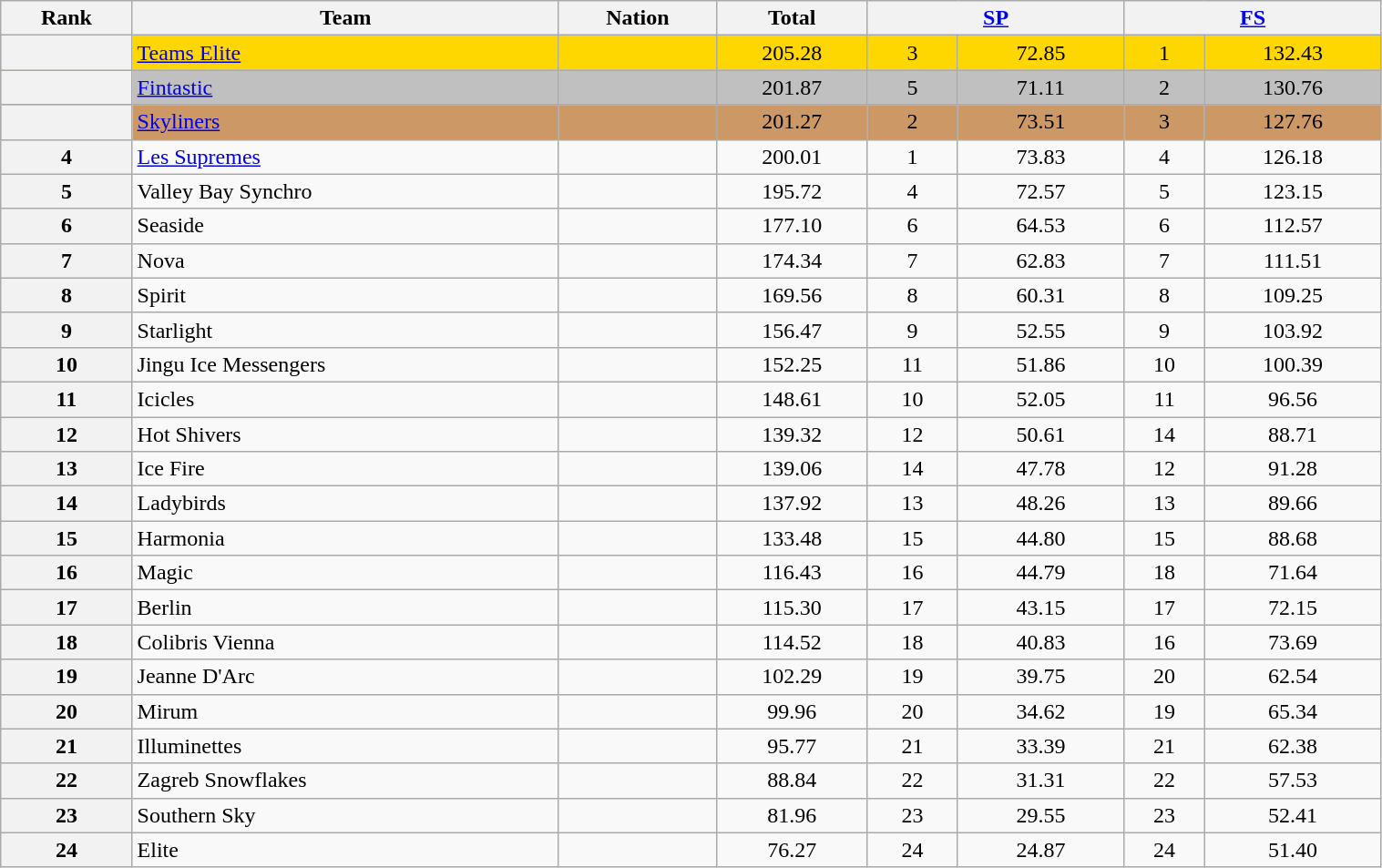<table class="wikitable sortable" style="text-align:center; width:80%">
<tr>
<th scope="col">Rank</th>
<th scope="col">Team</th>
<th scope="col">Nation</th>
<th scope="col">Total</th>
<th scope="col" colspan="2" width="80px"><a href='#'>SP</a></th>
<th scope="col" colspan="2" width="80px"><a href='#'>FS</a></th>
</tr>
<tr bgcolor="gold">
<th scope="row"></th>
<td align="left"><a href='#'>Teams Elite</a></td>
<td align="left"></td>
<td>205.28</td>
<td>3</td>
<td>72.85</td>
<td>1</td>
<td>132.43</td>
</tr>
<tr bgcolor="silver">
<th scope="row"></th>
<td align="left"><a href='#'>Fintastic</a></td>
<td align="left"></td>
<td>201.87</td>
<td>5</td>
<td>71.11</td>
<td>2</td>
<td>130.76</td>
</tr>
<tr bgcolor="cc9966">
<th scope="row"></th>
<td align="left"><a href='#'>Skyliners</a></td>
<td align="left"></td>
<td>201.27</td>
<td>2</td>
<td>73.51</td>
<td>3</td>
<td>127.76</td>
</tr>
<tr>
<th scope="row">4</th>
<td align="left"><a href='#'>Les Supremes</a></td>
<td align="left"></td>
<td>200.01</td>
<td>1</td>
<td>73.83</td>
<td>4</td>
<td>126.18</td>
</tr>
<tr>
<th scope="row">5</th>
<td align="left">Valley Bay Synchro</td>
<td align="left"></td>
<td>195.72</td>
<td>4</td>
<td>72.57</td>
<td>5</td>
<td>123.15</td>
</tr>
<tr>
<th scope="row">6</th>
<td align="left">Seaside</td>
<td align="left"></td>
<td>177.10</td>
<td>6</td>
<td>64.53</td>
<td>6</td>
<td>112.57</td>
</tr>
<tr>
<th scope="row">7</th>
<td align="left">Nova</td>
<td align="left"></td>
<td>174.34</td>
<td>7</td>
<td>62.83</td>
<td>7</td>
<td>111.51</td>
</tr>
<tr>
<th scope="row">8</th>
<td align="left">Spirit</td>
<td align="left"></td>
<td>169.56</td>
<td>8</td>
<td>60.31</td>
<td>8</td>
<td>109.25</td>
</tr>
<tr>
<th scope="row">9</th>
<td align="left">Starlight</td>
<td align="left"></td>
<td>156.47</td>
<td>9</td>
<td>52.55</td>
<td>9</td>
<td>103.92</td>
</tr>
<tr>
<th scope="row">10</th>
<td align="left">Jingu Ice Messengers</td>
<td align="left"></td>
<td>152.25</td>
<td>11</td>
<td>51.86</td>
<td>10</td>
<td>100.39</td>
</tr>
<tr>
<th scope="row">11</th>
<td align="left">Icicles</td>
<td align="left"></td>
<td>148.61</td>
<td>10</td>
<td>52.05</td>
<td>11</td>
<td>96.56</td>
</tr>
<tr>
<th scope="row">12</th>
<td align="left">Hot Shivers</td>
<td align="left"></td>
<td>139.32</td>
<td>12</td>
<td>50.61</td>
<td>14</td>
<td>88.71</td>
</tr>
<tr>
<th scope="row">13</th>
<td align="left">Ice Fire</td>
<td align="left"></td>
<td>139.06</td>
<td>14</td>
<td>47.78</td>
<td>12</td>
<td>91.28</td>
</tr>
<tr>
<th scope="row">14</th>
<td align="left">Ladybirds</td>
<td align="left"></td>
<td>137.92</td>
<td>13</td>
<td>48.26</td>
<td>13</td>
<td>89.66</td>
</tr>
<tr>
<th scope="row">15</th>
<td align="left">Harmonia</td>
<td align="left"></td>
<td>133.48</td>
<td>15</td>
<td>44.80</td>
<td>15</td>
<td>88.68</td>
</tr>
<tr>
<th scope="row">16</th>
<td align="left">Magic</td>
<td align="left"></td>
<td>116.43</td>
<td>16</td>
<td>44.79</td>
<td>18</td>
<td>71.64</td>
</tr>
<tr>
<th scope="row">17</th>
<td align="left">Berlin</td>
<td align="left"></td>
<td>115.30</td>
<td>17</td>
<td>43.15</td>
<td>17</td>
<td>72.15</td>
</tr>
<tr>
<th scope="row">18</th>
<td align="left">Colibris Vienna</td>
<td align="left"></td>
<td>114.52</td>
<td>18</td>
<td>40.83</td>
<td>16</td>
<td>73.69</td>
</tr>
<tr>
<th scope="row">19</th>
<td align="left">Jeanne D'Arc</td>
<td align="left"></td>
<td>102.29</td>
<td>19</td>
<td>39.75</td>
<td>20</td>
<td>62.54</td>
</tr>
<tr>
<th scope="row">20</th>
<td align="left">Mirum</td>
<td align="left"></td>
<td>99.96</td>
<td>20</td>
<td>34.62</td>
<td>19</td>
<td>65.34</td>
</tr>
<tr>
<th scope="row">21</th>
<td align="left">Illuminettes</td>
<td align="left"></td>
<td>95.77</td>
<td>21</td>
<td>33.39</td>
<td>21</td>
<td>62.38</td>
</tr>
<tr>
<th scope="row">22</th>
<td align="left">Zagreb Snowflakes</td>
<td align="left"></td>
<td>88.84</td>
<td>22</td>
<td>31.31</td>
<td>22</td>
<td>57.53</td>
</tr>
<tr>
<th scope="row">23</th>
<td align="left">Southern Sky</td>
<td align="left"></td>
<td>81.96</td>
<td>23</td>
<td>29.55</td>
<td>23</td>
<td>52.41</td>
</tr>
<tr>
<th scope="row">24</th>
<td align="left">Elite</td>
<td align="left"></td>
<td>76.27</td>
<td>24</td>
<td>24.87</td>
<td>24</td>
<td>51.40</td>
</tr>
</table>
